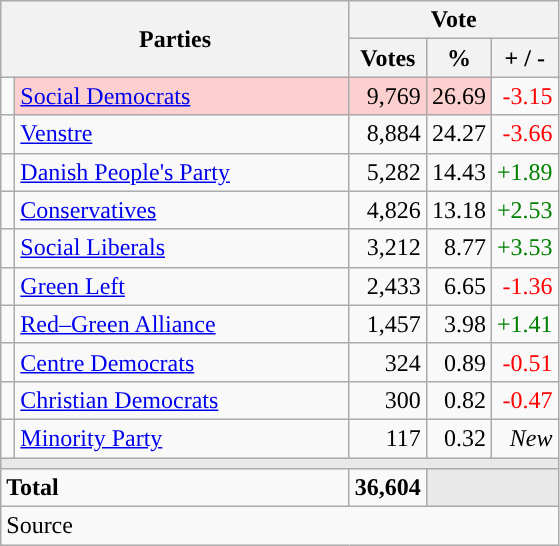<table class="wikitable" style="text-align:right;">
<tr>
<th style="text-align:centre;" rowspan="2" colspan="2" width="225">Parties</th>
<th colspan="3">Vote</th>
</tr>
<tr>
<th width="15">Votes</th>
<th width="15">%</th>
<th width="15">+ / -</th>
</tr>
<tr>
<td width="2" style="color:inherit;background:"></td>
<td bgcolor=#fbd0ce  align="left"><a href='#'>Social Democrats</a></td>
<td bgcolor=#fbd0ce>9,769</td>
<td bgcolor=#fbd0ce>26.69</td>
<td style=color:red;>-3.15</td>
</tr>
<tr>
<td width="2" style="color:inherit;background:"></td>
<td align="left"><a href='#'>Venstre</a></td>
<td>8,884</td>
<td>24.27</td>
<td style=color:red;>-3.66</td>
</tr>
<tr>
<td width="2" style="color:inherit;background:"></td>
<td align="left"><a href='#'>Danish People's Party</a></td>
<td>5,282</td>
<td>14.43</td>
<td style=color:green;>+1.89</td>
</tr>
<tr>
<td width="2" style="color:inherit;background:"></td>
<td align="left"><a href='#'>Conservatives</a></td>
<td>4,826</td>
<td>13.18</td>
<td style=color:green;>+2.53</td>
</tr>
<tr>
<td width="2" style="color:inherit;background:"></td>
<td align="left"><a href='#'>Social Liberals</a></td>
<td>3,212</td>
<td>8.77</td>
<td style=color:green;>+3.53</td>
</tr>
<tr>
<td width="2" style="color:inherit;background:"></td>
<td align="left"><a href='#'>Green Left</a></td>
<td>2,433</td>
<td>6.65</td>
<td style=color:red;>-1.36</td>
</tr>
<tr>
<td width="2" style="color:inherit;background:"></td>
<td align="left"><a href='#'>Red–Green Alliance</a></td>
<td>1,457</td>
<td>3.98</td>
<td style=color:green;>+1.41</td>
</tr>
<tr>
<td width="2" style="color:inherit;background:"></td>
<td align="left"><a href='#'>Centre Democrats</a></td>
<td>324</td>
<td>0.89</td>
<td style=color:red;>-0.51</td>
</tr>
<tr>
<td width="2" style="color:inherit;background:"></td>
<td align="left"><a href='#'>Christian Democrats</a></td>
<td>300</td>
<td>0.82</td>
<td style=color:red;>-0.47</td>
</tr>
<tr>
<td width="2" style="color:inherit;background:"></td>
<td align="left"><a href='#'>Minority Party</a></td>
<td>117</td>
<td>0.32</td>
<td><em>New</em></td>
</tr>
<tr>
<td colspan="7" bgcolor="#E9E9E9"></td>
</tr>
<tr>
<td align="left" colspan="2"><strong>Total</strong></td>
<td><strong>36,604</strong></td>
<td bgcolor="#E9E9E9" colspan="2"></td>
</tr>
<tr>
<td align="left" colspan="6">Source</td>
</tr>
</table>
